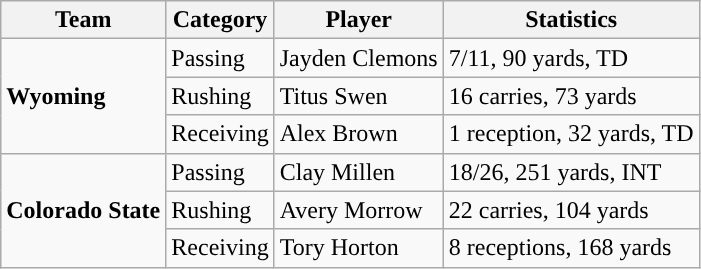<table class="wikitable" style="float: left;">
<tr>
<th>Team</th>
<th>Category</th>
<th>Player</th>
<th>Statistics</th>
</tr>
<tr>
<td rowspan=3><strong>Wyoming</strong></td>
<td>Passing</td>
<td>Jayden Clemons</td>
<td>7/11, 90 yards, TD</td>
</tr>
<tr>
<td>Rushing</td>
<td>Titus Swen</td>
<td>16 carries, 73 yards</td>
</tr>
<tr>
<td>Receiving</td>
<td>Alex Brown</td>
<td>1 reception, 32 yards, TD</td>
</tr>
<tr>
<td rowspan=3><strong>Colorado State</strong></td>
<td>Passing</td>
<td>Clay Millen</td>
<td>18/26, 251 yards, INT</td>
</tr>
<tr>
<td>Rushing</td>
<td>Avery Morrow</td>
<td>22 carries, 104 yards</td>
</tr>
<tr>
<td>Receiving</td>
<td>Tory Horton</td>
<td>8 receptions, 168 yards</td>
</tr>
</table>
